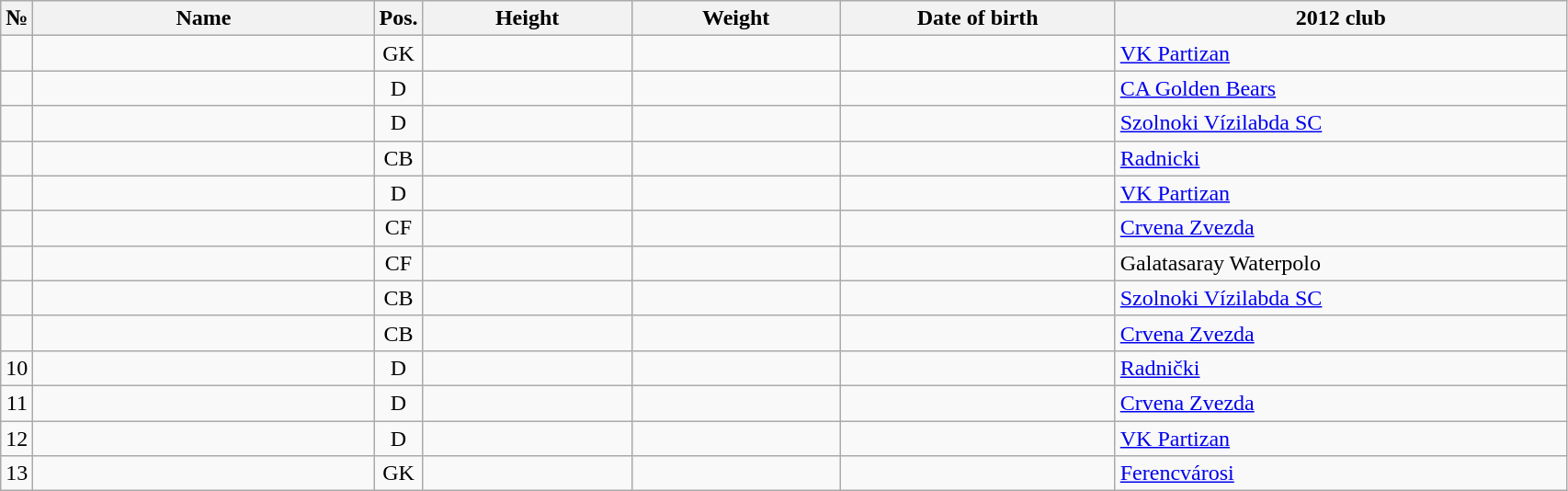<table class="wikitable sortable" style="font-size:100%; text-align:center;">
<tr>
<th>№</th>
<th style="width:15em">Name</th>
<th>Pos.</th>
<th style="width:9em">Height</th>
<th style="width:9em">Weight</th>
<th style="width:12em">Date of birth</th>
<th style="width:20em">2012 club</th>
</tr>
<tr>
<td></td>
<td style="text-align:left;"></td>
<td>GK</td>
<td></td>
<td></td>
<td style="text-align:right;"></td>
<td style="text-align:left;"> <a href='#'>VK Partizan</a></td>
</tr>
<tr>
<td></td>
<td style="text-align:left;"></td>
<td>D</td>
<td></td>
<td></td>
<td style="text-align:right;"></td>
<td style="text-align:left;"> <a href='#'>CA Golden Bears</a></td>
</tr>
<tr>
<td></td>
<td style="text-align:left;"></td>
<td>D</td>
<td></td>
<td></td>
<td style="text-align:right;"></td>
<td style="text-align:left;"> <a href='#'>Szolnoki Vízilabda SC</a></td>
</tr>
<tr>
<td></td>
<td style="text-align:left;"></td>
<td>CB</td>
<td></td>
<td></td>
<td style="text-align:right;"></td>
<td style="text-align:left;"> <a href='#'>Radnicki</a></td>
</tr>
<tr>
<td></td>
<td style="text-align:left;"></td>
<td>D</td>
<td></td>
<td></td>
<td style="text-align:right;"></td>
<td style="text-align:left;"> <a href='#'>VK Partizan</a></td>
</tr>
<tr>
<td></td>
<td style="text-align:left;"></td>
<td>CF</td>
<td></td>
<td></td>
<td style="text-align:right;"></td>
<td style="text-align:left;"> <a href='#'>Crvena Zvezda</a></td>
</tr>
<tr>
<td></td>
<td style="text-align:left;"></td>
<td>CF</td>
<td></td>
<td></td>
<td style="text-align:right;"></td>
<td style="text-align:left;"> Galatasaray Waterpolo</td>
</tr>
<tr>
<td></td>
<td style="text-align:left;"></td>
<td>CB</td>
<td></td>
<td></td>
<td style="text-align:right;"></td>
<td style="text-align:left;"> <a href='#'>Szolnoki Vízilabda SC</a></td>
</tr>
<tr>
<td></td>
<td style="text-align:left;"></td>
<td>CB</td>
<td></td>
<td></td>
<td style="text-align:right;"></td>
<td style="text-align:left;"> <a href='#'>Crvena Zvezda</a></td>
</tr>
<tr>
<td>10</td>
<td style="text-align:left;"></td>
<td>D</td>
<td></td>
<td></td>
<td style="text-align:right;"></td>
<td style="text-align:left;"> <a href='#'>Radnički</a></td>
</tr>
<tr>
<td>11</td>
<td style="text-align:left;"></td>
<td>D</td>
<td></td>
<td></td>
<td style="text-align:right;"></td>
<td style="text-align:left;"> <a href='#'>Crvena Zvezda</a></td>
</tr>
<tr>
<td>12</td>
<td style="text-align:left;"></td>
<td>D</td>
<td></td>
<td></td>
<td style="text-align:right;"></td>
<td style="text-align:left;"> <a href='#'>VK Partizan</a></td>
</tr>
<tr>
<td>13</td>
<td style="text-align:left;"></td>
<td>GK</td>
<td></td>
<td></td>
<td style="text-align:right;"></td>
<td style="text-align:left;"> <a href='#'>Ferencvárosi</a></td>
</tr>
</table>
